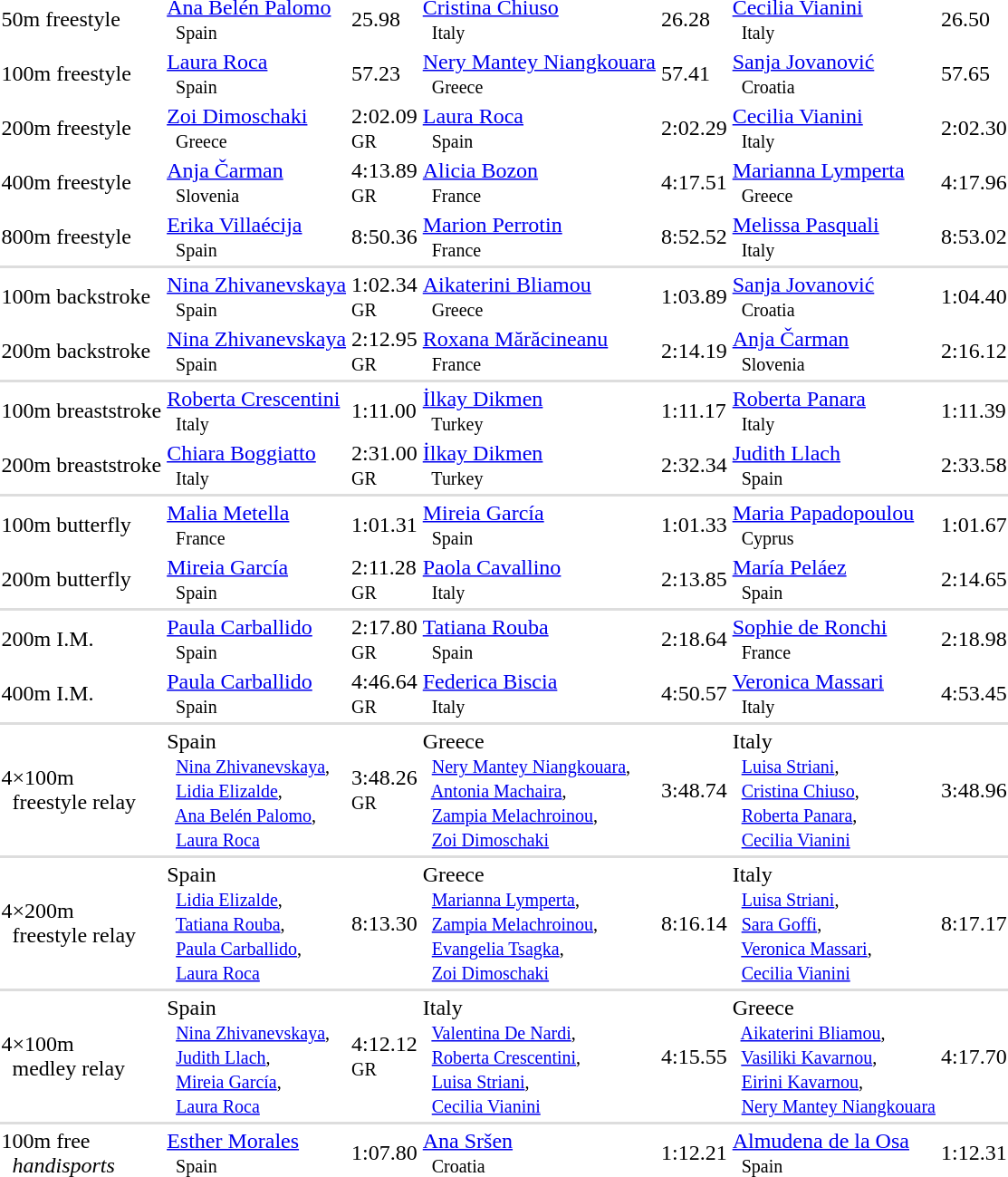<table>
<tr>
<td>50m freestyle</td>
<td><a href='#'>Ana Belén Palomo</a> <small><br>    Spain </small></td>
<td>25.98</td>
<td><a href='#'>Cristina Chiuso</a> <small><br>    Italy </small></td>
<td>26.28</td>
<td><a href='#'>Cecilia Vianini</a> <small><br>    Italy </small></td>
<td>26.50</td>
</tr>
<tr>
<td>100m freestyle</td>
<td><a href='#'>Laura Roca</a> <small><br>    Spain </small></td>
<td>57.23</td>
<td><a href='#'>Nery Mantey Niangkouara</a> <small><br>    Greece </small></td>
<td>57.41</td>
<td><a href='#'>Sanja Jovanović</a> <small><br>    Croatia </small></td>
<td>57.65</td>
</tr>
<tr>
<td>200m freestyle</td>
<td><a href='#'>Zoi Dimoschaki</a> <small><br>    Greece </small></td>
<td>2:02.09 <small><br> GR</small></td>
<td><a href='#'>Laura Roca</a> <small><br>    Spain </small></td>
<td>2:02.29</td>
<td><a href='#'>Cecilia Vianini</a> <small><br>    Italy </small></td>
<td>2:02.30</td>
</tr>
<tr>
<td>400m freestyle</td>
<td><a href='#'>Anja Čarman</a> <small><br>    Slovenia </small></td>
<td>4:13.89 <small><br> GR</small></td>
<td><a href='#'>Alicia Bozon</a> <small><br>    France </small></td>
<td>4:17.51</td>
<td><a href='#'>Marianna Lymperta</a> <small><br>    Greece </small></td>
<td>4:17.96</td>
</tr>
<tr>
<td>800m freestyle</td>
<td><a href='#'>Erika Villaécija</a> <small><br>    Spain </small></td>
<td>8:50.36</td>
<td><a href='#'>Marion Perrotin</a> <small><br>    France </small></td>
<td>8:52.52</td>
<td><a href='#'>Melissa Pasquali</a> <small><br>    Italy </small></td>
<td>8:53.02</td>
</tr>
<tr bgcolor=#DDDDDD>
<td colspan=7></td>
</tr>
<tr>
<td>100m backstroke</td>
<td><a href='#'>Nina Zhivanevskaya</a> <small><br>    Spain </small></td>
<td>1:02.34 <small><br> GR</small></td>
<td><a href='#'>Aikaterini Bliamou</a> <small><br>    Greece </small></td>
<td>1:03.89</td>
<td><a href='#'>Sanja Jovanović</a> <small><br>    Croatia </small></td>
<td>1:04.40</td>
</tr>
<tr>
<td>200m backstroke</td>
<td><a href='#'>Nina Zhivanevskaya</a> <small><br>    Spain </small></td>
<td>2:12.95 <small><br> GR</small></td>
<td><a href='#'>Roxana Mărăcineanu</a> <small><br>    France </small></td>
<td>2:14.19</td>
<td><a href='#'>Anja Čarman</a> <small><br>    Slovenia </small></td>
<td>2:16.12</td>
</tr>
<tr bgcolor=#DDDDDD>
<td colspan=7></td>
</tr>
<tr>
<td>100m breaststroke</td>
<td><a href='#'>Roberta Crescentini</a> <small><br>    Italy </small></td>
<td>1:11.00</td>
<td><a href='#'>İlkay Dikmen</a> <small><br>    Turkey </small></td>
<td>1:11.17</td>
<td><a href='#'>Roberta Panara</a> <small><br>    Italy </small></td>
<td>1:11.39</td>
</tr>
<tr>
<td>200m breaststroke</td>
<td><a href='#'>Chiara Boggiatto</a> <small><br>    Italy </small></td>
<td>2:31.00 <small><br> GR</small></td>
<td><a href='#'>İlkay Dikmen</a> <small><br>    Turkey </small></td>
<td>2:32.34</td>
<td><a href='#'>Judith Llach</a> <small><br>    Spain </small></td>
<td>2:33.58</td>
</tr>
<tr bgcolor=#DDDDDD>
<td colspan=7></td>
</tr>
<tr>
<td>100m butterfly</td>
<td><a href='#'>Malia Metella</a> <small><br>    France </small></td>
<td>1:01.31</td>
<td><a href='#'>Mireia García</a> <small><br>    Spain </small></td>
<td>1:01.33</td>
<td><a href='#'>Maria Papadopoulou</a> <small><br>    Cyprus </small></td>
<td>1:01.67</td>
</tr>
<tr>
<td>200m butterfly</td>
<td><a href='#'>Mireia García</a> <small><br>    Spain </small></td>
<td>2:11.28 <small><br> GR</small></td>
<td><a href='#'>Paola Cavallino</a> <small><br>    Italy </small></td>
<td>2:13.85</td>
<td><a href='#'>María Peláez</a> <small><br>    Spain </small></td>
<td>2:14.65</td>
</tr>
<tr bgcolor=#DDDDDD>
<td colspan=7></td>
</tr>
<tr>
<td>200m I.M.</td>
<td><a href='#'>Paula Carballido</a> <small><br>    Spain </small></td>
<td>2:17.80 <small><br> GR</small></td>
<td><a href='#'>Tatiana Rouba</a> <small><br>    Spain </small></td>
<td>2:18.64</td>
<td><a href='#'>Sophie de Ronchi</a> <small><br>    France </small></td>
<td>2:18.98</td>
</tr>
<tr>
<td>400m I.M.</td>
<td><a href='#'>Paula Carballido</a> <small><br>    Spain </small></td>
<td>4:46.64 <small><br> GR</small></td>
<td><a href='#'>Federica Biscia</a> <small><br>    Italy </small></td>
<td>4:50.57</td>
<td><a href='#'>Veronica Massari</a> <small><br>    Italy </small></td>
<td>4:53.45</td>
</tr>
<tr bgcolor=#DDDDDD>
<td colspan=7></td>
</tr>
<tr>
<td>4×100m <br>   freestyle relay</td>
<td> Spain <small><br>   <a href='#'>Nina Zhivanevskaya</a>, <br>   <a href='#'>Lidia Elizalde</a>, <br>   <a href='#'>Ana Belén Palomo</a>, <br>   <a href='#'>Laura Roca</a> </small></td>
<td>3:48.26 <small><br> GR</small></td>
<td> Greece <small><br>   <a href='#'>Nery Mantey Niangkouara</a>, <br>   <a href='#'>Antonia Machaira</a>, <br>   <a href='#'>Zampia Melachroinou</a>, <br>   <a href='#'>Zoi Dimoschaki</a> </small></td>
<td>3:48.74</td>
<td> Italy <small><br>   <a href='#'>Luisa Striani</a>, <br>   <a href='#'>Cristina Chiuso</a>, <br>   <a href='#'>Roberta Panara</a>, <br>   <a href='#'>Cecilia Vianini</a> </small></td>
<td>3:48.96</td>
</tr>
<tr bgcolor=#DDDDDD>
<td colspan=7></td>
</tr>
<tr>
<td>4×200m <br>   freestyle relay</td>
<td> Spain <small><br>   <a href='#'>Lidia Elizalde</a>, <br>   <a href='#'>Tatiana Rouba</a>, <br>   <a href='#'>Paula Carballido</a>, <br>   <a href='#'>Laura Roca</a> </small></td>
<td>8:13.30</td>
<td> Greece <small><br>   <a href='#'>Marianna Lymperta</a>, <br>   <a href='#'>Zampia Melachroinou</a>, <br>   <a href='#'>Evangelia Tsagka</a>, <br>   <a href='#'>Zoi Dimoschaki</a> </small></td>
<td>8:16.14</td>
<td> Italy <small><br>   <a href='#'>Luisa Striani</a>, <br>   <a href='#'>Sara Goffi</a>, <br>   <a href='#'>Veronica Massari</a>, <br>   <a href='#'>Cecilia Vianini</a> </small></td>
<td>8:17.17</td>
</tr>
<tr bgcolor=#DDDDDD>
<td colspan=7></td>
</tr>
<tr>
<td>4×100m <br>   medley relay</td>
<td> Spain <small><br>   <a href='#'>Nina Zhivanevskaya</a>, <br>   <a href='#'>Judith Llach</a>, <br>   <a href='#'>Mireia García</a>, <br>   <a href='#'>Laura Roca</a> </small></td>
<td>4:12.12 <small><br> GR</small></td>
<td> Italy <small><br>   <a href='#'>Valentina De Nardi</a>, <br>   <a href='#'>Roberta Crescentini</a>, <br>   <a href='#'>Luisa Striani</a>, <br>   <a href='#'>Cecilia Vianini</a> </small></td>
<td>4:15.55</td>
<td> Greece <small><br>   <a href='#'>Aikaterini Bliamou</a>, <br>   <a href='#'>Vasiliki Kavarnou</a>, <br>   <a href='#'>Eirini Kavarnou</a>, <br>   <a href='#'>Nery Mantey Niangkouara</a> </small></td>
<td>4:17.70</td>
</tr>
<tr bgcolor=#DDDDDD>
<td colspan=7></td>
</tr>
<tr>
<td>100m free <br>   <em>handisports</em></td>
<td><a href='#'>Esther Morales</a> <small><br>    Spain </small></td>
<td>1:07.80</td>
<td><a href='#'>Ana Sršen</a> <small><br>    Croatia </small></td>
<td>1:12.21</td>
<td><a href='#'>Almudena de la Osa</a> <small><br>    Spain </small></td>
<td>1:12.31</td>
</tr>
</table>
